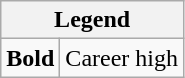<table class="wikitable">
<tr>
<th colspan="2">Legend</th>
</tr>
<tr>
<td><strong>Bold</strong></td>
<td>Career high</td>
</tr>
</table>
